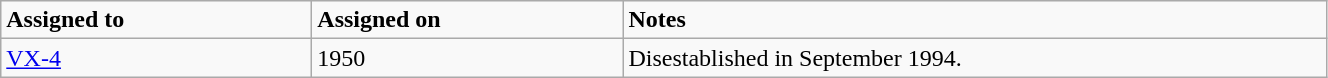<table class="wikitable" style="width: 70%;">
<tr>
<td style="width: 200px;"><strong>Assigned to</strong></td>
<td style="width: 200px;"><strong>Assigned on</strong></td>
<td><strong>Notes</strong></td>
</tr>
<tr>
<td><a href='#'>VX-4</a></td>
<td>1950</td>
<td>Disestablished in September 1994.</td>
</tr>
</table>
